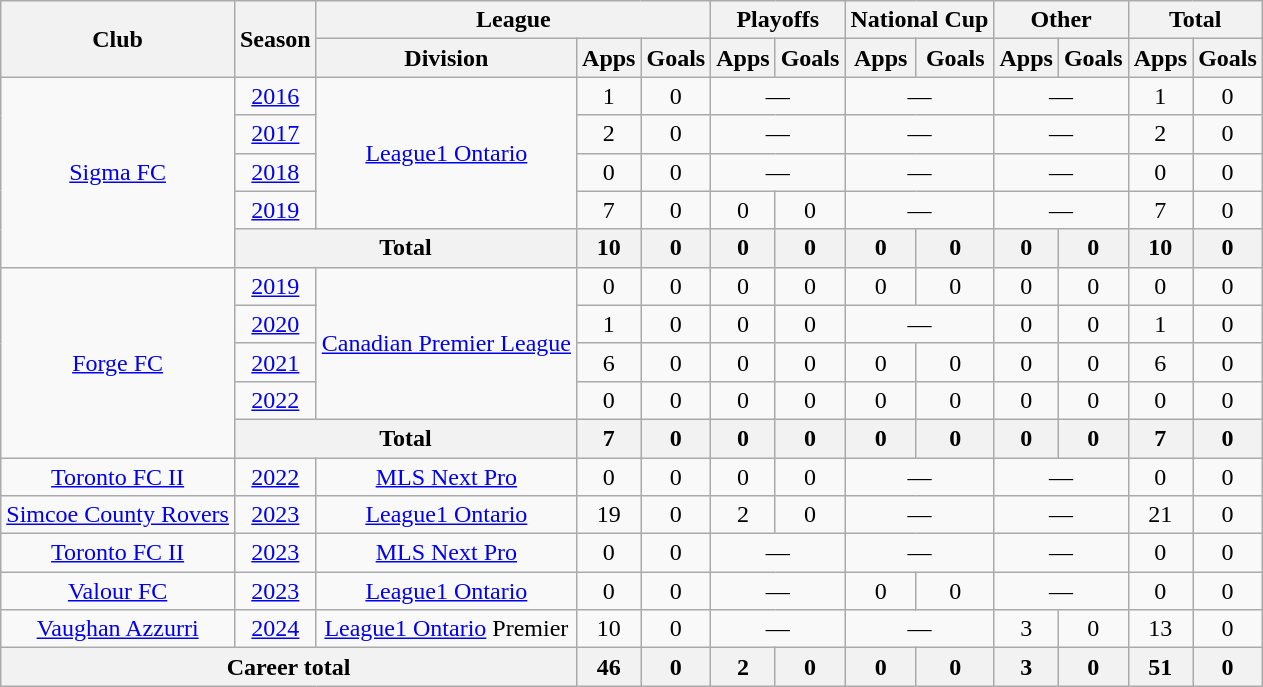<table class="wikitable" style="text-align:center">
<tr>
<th rowspan="2">Club</th>
<th rowspan="2">Season</th>
<th colspan="3">League</th>
<th colspan="2">Playoffs</th>
<th colspan="2">National Cup</th>
<th colspan="2">Other</th>
<th colspan="2">Total</th>
</tr>
<tr>
<th>Division</th>
<th>Apps</th>
<th>Goals</th>
<th>Apps</th>
<th>Goals</th>
<th>Apps</th>
<th>Goals</th>
<th>Apps</th>
<th>Goals</th>
<th>Apps</th>
<th>Goals</th>
</tr>
<tr>
<td rowspan="5"><a href='#'>Sigma FC</a></td>
<td><a href='#'>2016</a></td>
<td rowspan=4><a href='#'>League1 Ontario</a></td>
<td>1</td>
<td>0</td>
<td colspan="2">—</td>
<td colspan="2">—</td>
<td colspan="2">—</td>
<td>1</td>
<td>0</td>
</tr>
<tr>
<td><a href='#'>2017</a></td>
<td>2</td>
<td>0</td>
<td colspan="2">—</td>
<td colspan="2">—</td>
<td colspan="2">—</td>
<td>2</td>
<td>0</td>
</tr>
<tr>
<td><a href='#'>2018</a></td>
<td>0</td>
<td>0</td>
<td colspan="2">—</td>
<td colspan="2">—</td>
<td colspan="2">—</td>
<td>0</td>
<td>0</td>
</tr>
<tr>
<td><a href='#'>2019</a></td>
<td>7</td>
<td>0</td>
<td>0</td>
<td>0</td>
<td colspan="2">—</td>
<td colspan="2">—</td>
<td>7</td>
<td>0</td>
</tr>
<tr>
<th colspan="2">Total</th>
<th>10</th>
<th>0</th>
<th>0</th>
<th>0</th>
<th>0</th>
<th>0</th>
<th>0</th>
<th>0</th>
<th>10</th>
<th>0</th>
</tr>
<tr>
<td rowspan="5"><a href='#'>Forge FC</a></td>
<td><a href='#'>2019</a></td>
<td rowspan=4><a href='#'>Canadian Premier League</a></td>
<td>0</td>
<td>0</td>
<td>0</td>
<td>0</td>
<td>0</td>
<td>0</td>
<td>0</td>
<td>0</td>
<td>0</td>
<td>0</td>
</tr>
<tr>
<td><a href='#'>2020</a></td>
<td>1</td>
<td>0</td>
<td>0</td>
<td>0</td>
<td colspan="2">—</td>
<td>0</td>
<td>0</td>
<td>1</td>
<td>0</td>
</tr>
<tr>
<td><a href='#'>2021</a></td>
<td>6</td>
<td>0</td>
<td>0</td>
<td>0</td>
<td>0</td>
<td>0</td>
<td>0</td>
<td>0</td>
<td>6</td>
<td>0</td>
</tr>
<tr>
<td><a href='#'>2022</a></td>
<td>0</td>
<td>0</td>
<td>0</td>
<td>0</td>
<td>0</td>
<td>0</td>
<td>0</td>
<td>0</td>
<td>0</td>
<td>0</td>
</tr>
<tr>
<th colspan="2">Total</th>
<th>7</th>
<th>0</th>
<th>0</th>
<th>0</th>
<th>0</th>
<th>0</th>
<th>0</th>
<th>0</th>
<th>7</th>
<th>0</th>
</tr>
<tr>
<td><a href='#'>Toronto FC II</a></td>
<td><a href='#'>2022</a></td>
<td><a href='#'>MLS Next Pro</a></td>
<td>0</td>
<td>0</td>
<td>0</td>
<td>0</td>
<td colspan="2">—</td>
<td colspan="2">—</td>
<td>0</td>
<td>0</td>
</tr>
<tr>
<td><a href='#'>Simcoe County Rovers</a></td>
<td><a href='#'>2023</a></td>
<td><a href='#'>League1 Ontario</a></td>
<td>19</td>
<td>0</td>
<td>2</td>
<td>0</td>
<td colspan="2">—</td>
<td colspan="2">—</td>
<td>21</td>
<td>0</td>
</tr>
<tr>
<td><a href='#'>Toronto FC II</a></td>
<td><a href='#'>2023</a></td>
<td><a href='#'>MLS Next Pro</a></td>
<td>0</td>
<td>0</td>
<td colspan="2">—</td>
<td colspan="2">—</td>
<td colspan="2">—</td>
<td>0</td>
<td>0</td>
</tr>
<tr>
<td><a href='#'>Valour FC</a></td>
<td><a href='#'>2023</a></td>
<td><a href='#'>League1 Ontario</a></td>
<td>0</td>
<td>0</td>
<td colspan="2">—</td>
<td>0</td>
<td>0</td>
<td colspan="2">—</td>
<td>0</td>
<td>0</td>
</tr>
<tr>
<td><a href='#'>Vaughan Azzurri</a></td>
<td><a href='#'>2024</a></td>
<td><a href='#'>League1 Ontario</a> Premier</td>
<td>10</td>
<td>0</td>
<td colspan="2">—</td>
<td colspan="2">—</td>
<td>3</td>
<td>0</td>
<td>13</td>
<td>0</td>
</tr>
<tr>
<th colspan="3">Career total</th>
<th>46</th>
<th>0</th>
<th>2</th>
<th>0</th>
<th>0</th>
<th>0</th>
<th>3</th>
<th>0</th>
<th>51</th>
<th>0</th>
</tr>
</table>
